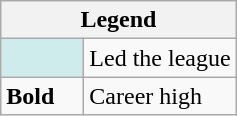<table class="wikitable mw-collapsible mw-collapsed">
<tr>
<th colspan="2">Legend</th>
</tr>
<tr>
<td style="background:#cfecec; width:3em;"></td>
<td>Led the league</td>
</tr>
<tr>
<td><strong>Bold</strong></td>
<td>Career high</td>
</tr>
</table>
